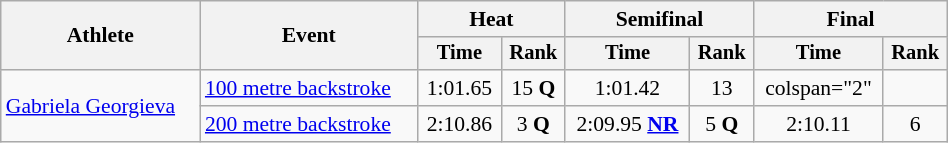<table class="wikitable" style="text-align:center; font-size:90%; width:50%;">
<tr>
<th rowspan="2">Athlete</th>
<th rowspan="2">Event</th>
<th colspan="2">Heat</th>
<th colspan="2">Semifinal</th>
<th colspan="2">Final</th>
</tr>
<tr style="font-size:95%">
<th>Time</th>
<th>Rank</th>
<th>Time</th>
<th>Rank</th>
<th>Time</th>
<th>Rank</th>
</tr>
<tr>
<td align=left rowspan=2><a href='#'>Gabriela Georgieva</a></td>
<td align=left><a href='#'>100 metre backstroke</a></td>
<td>1:01.65</td>
<td>15 <strong>Q</strong></td>
<td>1:01.42</td>
<td>13</td>
<td>colspan="2" </td>
</tr>
<tr>
<td align=left><a href='#'>200 metre backstroke</a></td>
<td>2:10.86</td>
<td>3 <strong>Q</strong></td>
<td>2:09.95 <strong><a href='#'>NR</a></strong></td>
<td>5 <strong>Q</strong></td>
<td>2:10.11</td>
<td>6</td>
</tr>
</table>
